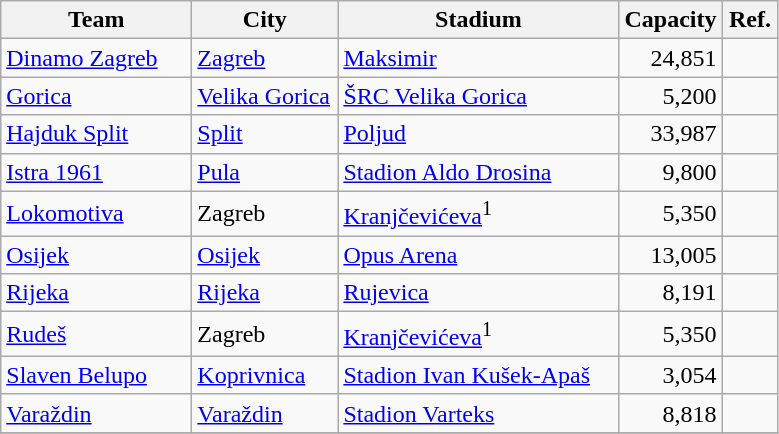<table class="wikitable sortable">
<tr>
<th width="120">Team</th>
<th width="90">City</th>
<th width="180">Stadium</th>
<th width="60">Capacity</th>
<th width="30">Ref.</th>
</tr>
<tr>
<td><a href='#'>Dinamo Zagreb</a></td>
<td><a href='#'>Zagreb</a></td>
<td><a href='#'>Maksimir</a></td>
<td align="right">24,851</td>
<td></td>
</tr>
<tr>
<td><a href='#'>Gorica</a></td>
<td><a href='#'>Velika Gorica</a></td>
<td><a href='#'>ŠRC Velika Gorica</a></td>
<td align="right">5,200</td>
<td></td>
</tr>
<tr>
<td><a href='#'>Hajduk Split</a></td>
<td><a href='#'>Split</a></td>
<td><a href='#'>Poljud</a></td>
<td align="right">33,987</td>
<td></td>
</tr>
<tr>
<td><a href='#'>Istra 1961</a></td>
<td><a href='#'>Pula</a></td>
<td><a href='#'>Stadion Aldo Drosina</a></td>
<td align="right">9,800</td>
<td></td>
</tr>
<tr>
<td><a href='#'>Lokomotiva</a></td>
<td>Zagreb</td>
<td><a href='#'>Kranjčevićeva</a><sup>1</sup></td>
<td align="right">5,350</td>
<td></td>
</tr>
<tr>
<td><a href='#'>Osijek</a></td>
<td><a href='#'>Osijek</a></td>
<td><a href='#'>Opus Arena</a></td>
<td align="right">13,005</td>
<td></td>
</tr>
<tr>
<td><a href='#'>Rijeka</a></td>
<td><a href='#'>Rijeka</a></td>
<td><a href='#'>Rujevica</a></td>
<td align="right">8,191</td>
<td></td>
</tr>
<tr>
<td><a href='#'>Rudeš</a></td>
<td>Zagreb</td>
<td><a href='#'>Kranjčevićeva</a><sup>1</sup></td>
<td align="right">5,350</td>
<td></td>
</tr>
<tr>
<td><a href='#'>Slaven Belupo</a></td>
<td><a href='#'>Koprivnica</a></td>
<td><a href='#'>Stadion Ivan Kušek-Apaš</a></td>
<td align="right">3,054</td>
<td></td>
</tr>
<tr>
<td><a href='#'>Varaždin</a></td>
<td><a href='#'>Varaždin</a></td>
<td><a href='#'>Stadion Varteks</a></td>
<td align="right">8,818</td>
<td></td>
</tr>
<tr>
</tr>
</table>
